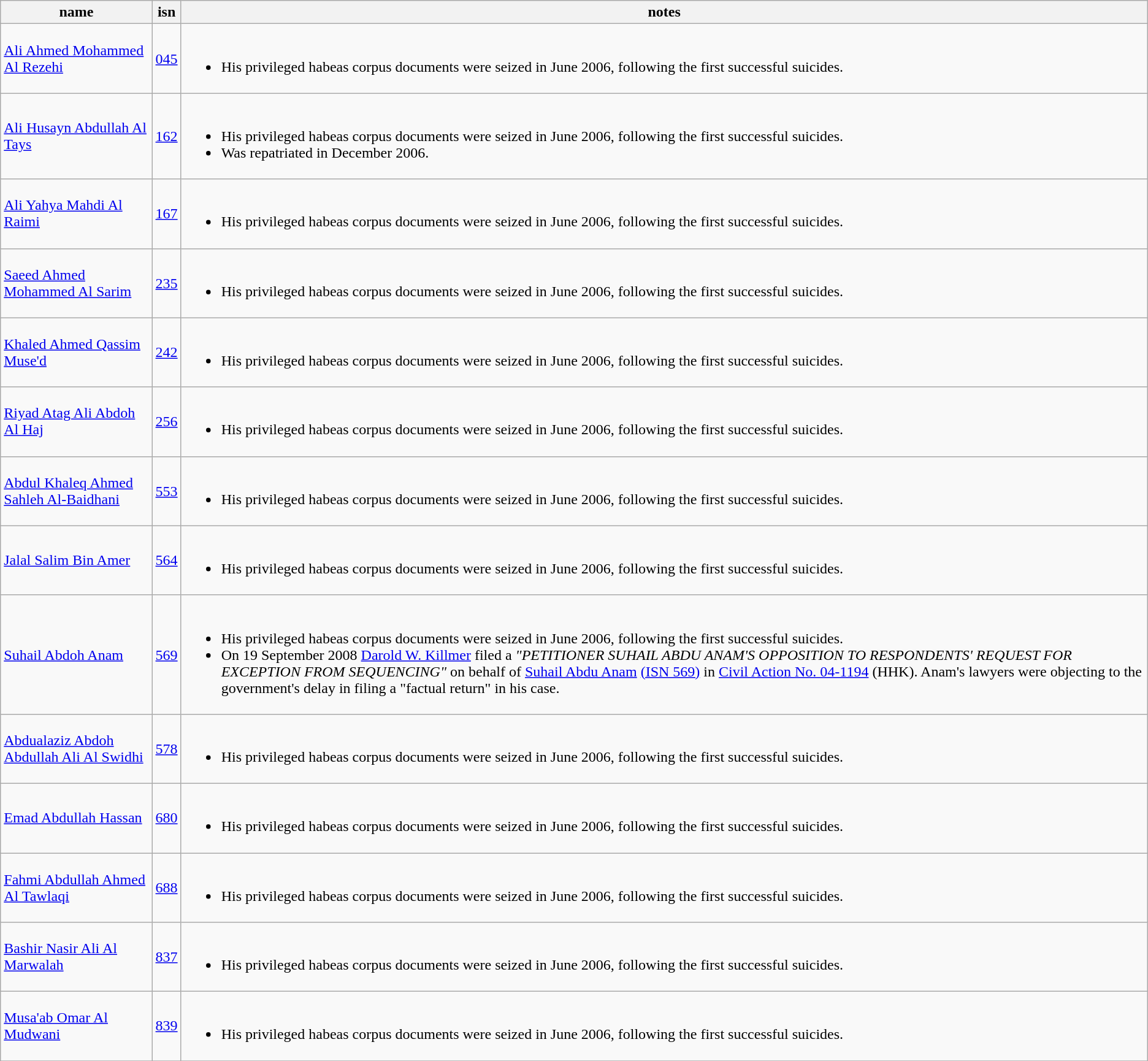<table class="wikitable" border="1">
<tr>
<th><strong>name</strong></th>
<th><strong>isn</strong></th>
<th><strong>notes</strong></th>
</tr>
<tr>
<td><a href='#'>Ali Ahmed Mohammed Al Rezehi</a></td>
<td><a href='#'>045</a></td>
<td><br><ul><li>His privileged habeas corpus documents were seized in June 2006, following the first successful suicides.</li></ul></td>
</tr>
<tr>
<td><a href='#'>Ali Husayn Abdullah Al Tays</a></td>
<td><a href='#'>162</a></td>
<td><br><ul><li>His privileged habeas corpus documents were seized in June 2006, following the first successful suicides.</li><li>Was repatriated in December 2006.</li></ul></td>
</tr>
<tr>
<td><a href='#'>Ali Yahya Mahdi Al Raimi</a></td>
<td><a href='#'>167</a></td>
<td><br><ul><li>His privileged habeas corpus documents were seized in June 2006, following the first successful suicides.</li></ul></td>
</tr>
<tr>
<td><a href='#'>Saeed Ahmed Mohammed Al Sarim</a></td>
<td><a href='#'>235</a></td>
<td><br><ul><li>His privileged habeas corpus documents were seized in June 2006, following the first successful suicides.</li></ul></td>
</tr>
<tr>
<td><a href='#'>Khaled Ahmed Qassim Muse'd</a></td>
<td><a href='#'>242</a></td>
<td><br><ul><li>His privileged habeas corpus documents were seized in June 2006, following the first successful suicides.</li></ul></td>
</tr>
<tr>
<td><a href='#'>Riyad Atag Ali Abdoh Al Haj</a></td>
<td><a href='#'>256</a></td>
<td><br><ul><li>His privileged habeas corpus documents were seized in June 2006, following the first successful suicides.</li></ul></td>
</tr>
<tr>
<td><a href='#'>Abdul Khaleq Ahmed Sahleh Al-Baidhani</a></td>
<td><a href='#'>553</a></td>
<td><br><ul><li>His privileged habeas corpus documents were seized in June 2006, following the first successful suicides.</li></ul></td>
</tr>
<tr>
<td><a href='#'>Jalal Salim Bin Amer</a></td>
<td><a href='#'>564</a></td>
<td><br><ul><li>His privileged habeas corpus documents were seized in June 2006, following the first successful suicides.</li></ul></td>
</tr>
<tr>
<td><a href='#'>Suhail Abdoh Anam</a></td>
<td><a href='#'>569</a></td>
<td><br><ul><li>His privileged habeas corpus documents were seized in June 2006, following the first successful suicides.</li><li>On 19 September 2008 <a href='#'>Darold W. Killmer</a> filed a <em>"PETITIONER SUHAIL ABDU ANAM'S OPPOSITION TO RESPONDENTS' REQUEST FOR EXCEPTION FROM SEQUENCING"</em> on behalf of <a href='#'>Suhail Abdu Anam</a> <a href='#'>(ISN 569)</a> in <a href='#'>Civil Action No. 04-1194</a> (HHK). Anam's lawyers were objecting to the government's delay in filing a "factual return" in his case.</li></ul></td>
</tr>
<tr>
<td><a href='#'>Abdualaziz Abdoh Abdullah Ali Al Swidhi</a></td>
<td><a href='#'>578</a></td>
<td><br><ul><li>His privileged habeas corpus documents were seized in June 2006, following the first successful suicides.</li></ul></td>
</tr>
<tr>
<td><a href='#'>Emad Abdullah Hassan</a></td>
<td><a href='#'>680</a></td>
<td><br><ul><li>His privileged habeas corpus documents were seized in June 2006, following the first successful suicides.</li></ul></td>
</tr>
<tr>
<td><a href='#'>Fahmi Abdullah Ahmed Al Tawlaqi</a></td>
<td><a href='#'>688</a></td>
<td><br><ul><li>His privileged habeas corpus documents were seized in June 2006, following the first successful suicides.</li></ul></td>
</tr>
<tr>
<td><a href='#'>Bashir Nasir Ali Al Marwalah</a></td>
<td><a href='#'>837</a></td>
<td><br><ul><li>His privileged habeas corpus documents were seized in June 2006, following the first successful suicides.</li></ul></td>
</tr>
<tr>
<td><a href='#'>Musa'ab Omar Al Mudwani</a></td>
<td><a href='#'>839</a></td>
<td><br><ul><li>His privileged habeas corpus documents were seized in June 2006, following the first successful suicides.</li></ul></td>
</tr>
<tr>
</tr>
</table>
